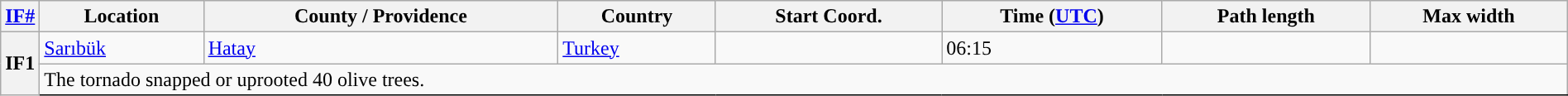<table class="wikitable sortable" style="width:100%;">
<tr>
<th scope="col" width="2%" align="center"><a href='#'>IF#</a></th>
<th scope="col" align="center" class="unsortable">Location</th>
<th scope="col" align="center" class="unsortable">County / Providence</th>
<th scope="col" align="center">Country</th>
<th scope="col" align="center">Start Coord.</th>
<th scope="col" align="center">Time (<a href='#'>UTC</a>)</th>
<th scope="col" align="center">Path length</th>
<th scope="col" align="center">Max width</th>
</tr>
<tr>
<th scope="row" rowspan="2" style="background-color:#">IF1</th>
<td><a href='#'>Sarıbük</a></td>
<td><a href='#'>Hatay</a></td>
<td><a href='#'>Turkey</a></td>
<td></td>
<td>06:15</td>
<td></td>
<td></td>
</tr>
<tr class="expand-child">
<td colspan="8" style=" border-bottom: 1px solid black;">The tornado snapped or uprooted 40 olive trees.</td>
</tr>
</table>
